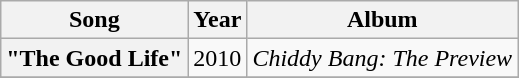<table class="wikitable plainrowheaders" style="text-align:center;" border="1">
<tr>
<th>Song</th>
<th>Year</th>
<th>Album</th>
</tr>
<tr>
<th scope="row">"The Good Life"</th>
<td>2010</td>
<td><em>Chiddy Bang: The Preview</em></td>
</tr>
<tr>
</tr>
</table>
